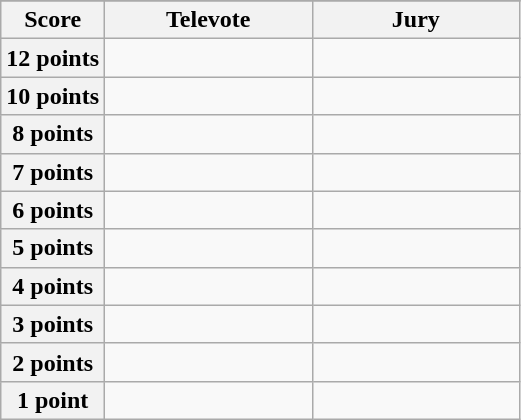<table class="wikitable">
<tr>
</tr>
<tr>
<th scope="col" width="20%">Score</th>
<th scope="col" width="40%">Televote</th>
<th scope="col" width="40%">Jury</th>
</tr>
<tr>
<th scope="row">12 points</th>
<td></td>
<td></td>
</tr>
<tr>
<th scope="row">10 points</th>
<td></td>
<td></td>
</tr>
<tr>
<th scope="row">8 points</th>
<td></td>
<td></td>
</tr>
<tr>
<th scope="row">7 points</th>
<td></td>
<td></td>
</tr>
<tr>
<th scope="row">6 points</th>
<td></td>
<td></td>
</tr>
<tr>
<th scope="row">5 points</th>
<td></td>
<td></td>
</tr>
<tr>
<th scope="row">4 points</th>
<td></td>
<td></td>
</tr>
<tr>
<th scope="row">3 points</th>
<td></td>
<td></td>
</tr>
<tr>
<th scope="row">2 points</th>
<td></td>
<td></td>
</tr>
<tr>
<th scope="row">1 point</th>
<td></td>
<td></td>
</tr>
</table>
